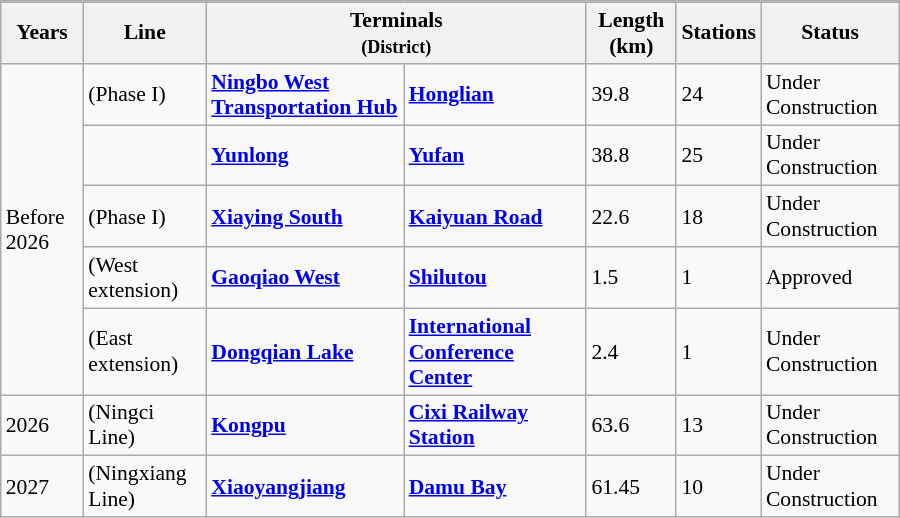<table class="wikitable" align="center" width="600px" style="font-size:90%">
<tr>
<th colspan="8" style="text-align:left; background-color: white; padding: 0"></th>
</tr>
<tr>
<th>Years</th>
<th>Line</th>
<th colspan="2">Terminals<small><br>(District)</small></th>
<th>Length (km)</th>
<th>Stations</th>
<th>Status</th>
</tr>
<tr>
<td rowspan="5">Before 2026</td>
<td> (Phase I)</td>
<td><strong><a href='#'>Ningbo West Transportation Hub</a></strong></td>
<td><strong><a href='#'>Honglian</a></strong></td>
<td>39.8</td>
<td>24</td>
<td>Under Construction</td>
</tr>
<tr>
<td></td>
<td><strong><a href='#'>Yunlong</a></strong></td>
<td><strong><a href='#'>Yufan</a></strong></td>
<td>38.8</td>
<td>25</td>
<td>Under Construction</td>
</tr>
<tr>
<td> (Phase I)</td>
<td><strong><a href='#'>Xiaying South</a></strong></td>
<td><strong><a href='#'>Kaiyuan Road</a></strong></td>
<td>22.6</td>
<td>18</td>
<td>Under Construction</td>
</tr>
<tr>
<td> (West extension)</td>
<td><strong><a href='#'>Gaoqiao West</a></strong></td>
<td><strong><a href='#'>Shilutou</a></strong></td>
<td>1.5</td>
<td>1</td>
<td>Approved</td>
</tr>
<tr>
<td> (East extension)</td>
<td><strong><a href='#'>Dongqian Lake</a></strong></td>
<td><strong><a href='#'>International Conference Center</a></strong></td>
<td>2.4</td>
<td>1</td>
<td>Under Construction</td>
</tr>
<tr>
<td>2026</td>
<td> (Ningci Line)</td>
<td><a href='#'><strong>Kongpu</strong></a></td>
<td><strong><a href='#'>Cixi Railway Station</a></strong></td>
<td>63.6</td>
<td>13</td>
<td>Under Construction</td>
</tr>
<tr>
<td>2027</td>
<td> (Ningxiang Line)</td>
<td><strong><a href='#'>Xiaoyangjiang</a></strong></td>
<td><a href='#'><strong>Damu Bay</strong></a></td>
<td>61.45</td>
<td>10</td>
<td>Under Construction</td>
</tr>
</table>
